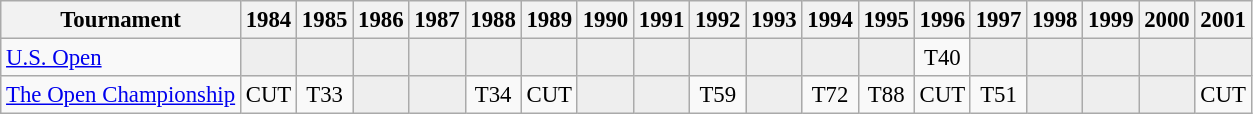<table class="wikitable" style="font-size:95%;text-align:center;">
<tr>
<th>Tournament</th>
<th>1984</th>
<th>1985</th>
<th>1986</th>
<th>1987</th>
<th>1988</th>
<th>1989</th>
<th>1990</th>
<th>1991</th>
<th>1992</th>
<th>1993</th>
<th>1994</th>
<th>1995</th>
<th>1996</th>
<th>1997</th>
<th>1998</th>
<th>1999</th>
<th>2000</th>
<th>2001</th>
</tr>
<tr>
<td align=left><a href='#'>U.S. Open</a></td>
<td style="background:#eeeeee;"></td>
<td style="background:#eeeeee;"></td>
<td style="background:#eeeeee;"></td>
<td style="background:#eeeeee;"></td>
<td style="background:#eeeeee;"></td>
<td style="background:#eeeeee;"></td>
<td style="background:#eeeeee;"></td>
<td style="background:#eeeeee;"></td>
<td style="background:#eeeeee;"></td>
<td style="background:#eeeeee;"></td>
<td style="background:#eeeeee;"></td>
<td style="background:#eeeeee;"></td>
<td>T40</td>
<td style="background:#eeeeee;"></td>
<td style="background:#eeeeee;"></td>
<td style="background:#eeeeee;"></td>
<td style="background:#eeeeee;"></td>
<td style="background:#eeeeee;"></td>
</tr>
<tr>
<td align=left><a href='#'>The Open Championship</a></td>
<td>CUT</td>
<td>T33</td>
<td style="background:#eeeeee;"></td>
<td style="background:#eeeeee;"></td>
<td>T34</td>
<td>CUT</td>
<td style="background:#eeeeee;"></td>
<td style="background:#eeeeee;"></td>
<td>T59</td>
<td style="background:#eeeeee;"></td>
<td>T72</td>
<td>T88</td>
<td>CUT</td>
<td>T51</td>
<td style="background:#eeeeee;"></td>
<td style="background:#eeeeee;"></td>
<td style="background:#eeeeee;"></td>
<td>CUT</td>
</tr>
</table>
